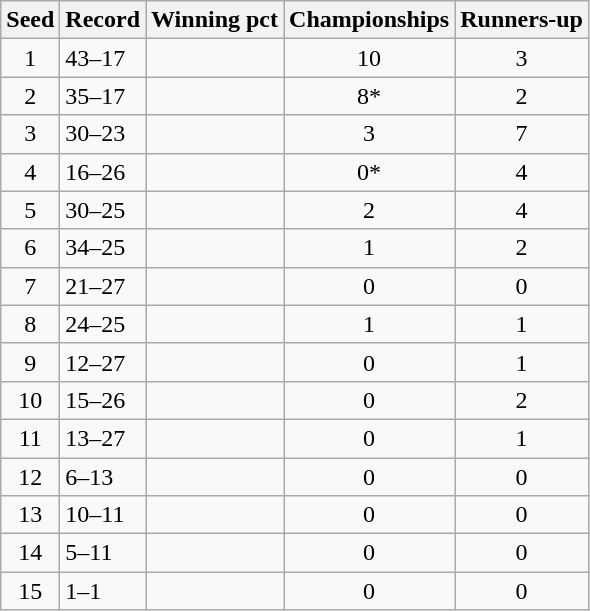<table class="wikitable sortable" style="text-align:center">
<tr>
<th>Seed</th>
<th>Record</th>
<th>Winning pct</th>
<th>Championships</th>
<th>Runners-up</th>
</tr>
<tr>
<td>1</td>
<td align=left>43–17</td>
<td></td>
<td>10</td>
<td>3</td>
</tr>
<tr>
<td>2</td>
<td align=left>35–17</td>
<td></td>
<td>8*</td>
<td>2</td>
</tr>
<tr>
<td>3</td>
<td align=left>30–23</td>
<td></td>
<td>3</td>
<td>7</td>
</tr>
<tr>
<td>4</td>
<td align=left>16–26</td>
<td></td>
<td>0*</td>
<td>4</td>
</tr>
<tr>
<td>5</td>
<td align=left>30–25</td>
<td></td>
<td>2</td>
<td>4</td>
</tr>
<tr>
<td>6</td>
<td align=left>34–25</td>
<td></td>
<td>1</td>
<td>2</td>
</tr>
<tr>
<td>7</td>
<td align=left>21–27</td>
<td></td>
<td>0</td>
<td>0</td>
</tr>
<tr>
<td>8</td>
<td align=left>24–25</td>
<td></td>
<td>1</td>
<td>1</td>
</tr>
<tr>
<td>9</td>
<td align=left>12–27</td>
<td></td>
<td>0</td>
<td>1</td>
</tr>
<tr>
<td>10</td>
<td align=left>15–26</td>
<td></td>
<td>0</td>
<td>2</td>
</tr>
<tr>
<td>11</td>
<td align=left>13–27</td>
<td></td>
<td>0</td>
<td>1</td>
</tr>
<tr>
<td>12</td>
<td align=left>6–13</td>
<td></td>
<td>0</td>
<td>0</td>
</tr>
<tr>
<td>13</td>
<td align=left>10–11</td>
<td></td>
<td>0</td>
<td>0</td>
</tr>
<tr>
<td>14</td>
<td align=left>5–11</td>
<td></td>
<td>0</td>
<td>0</td>
</tr>
<tr>
<td>15</td>
<td align=left>1–1</td>
<td></td>
<td>0</td>
<td>0</td>
</tr>
</table>
